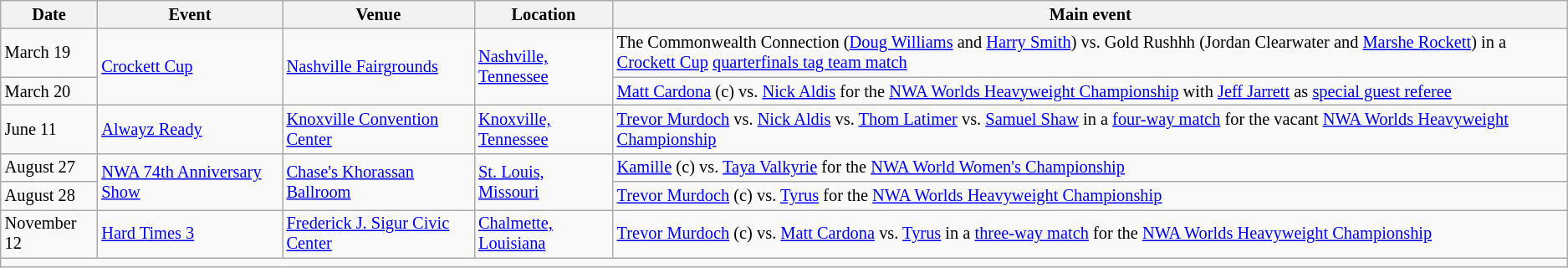<table class="sortable wikitable succession-box" style="font-size:85%;">
<tr>
<th>Date</th>
<th>Event</th>
<th>Venue</th>
<th>Location</th>
<th>Main event</th>
</tr>
<tr>
<td>March 19</td>
<td rowspan=2><a href='#'>Crockett Cup</a></td>
<td rowspan=2><a href='#'>Nashville Fairgrounds</a></td>
<td rowspan=2><a href='#'>Nashville, Tennessee</a></td>
<td>The Commonwealth Connection (<a href='#'>Doug Williams</a> and <a href='#'>Harry Smith</a>) vs. Gold Rushhh (Jordan Clearwater and <a href='#'>Marshe Rockett</a>) in a <a href='#'>Crockett Cup</a> <a href='#'>quarterfinals tag team match</a></td>
</tr>
<tr>
<td>March 20</td>
<td><a href='#'>Matt Cardona</a> (c) vs. <a href='#'>Nick Aldis</a> for the <a href='#'>NWA Worlds Heavyweight Championship</a> with <a href='#'>Jeff Jarrett</a> as <a href='#'>special guest referee</a></td>
</tr>
<tr>
<td>June 11</td>
<td><a href='#'>Alwayz Ready</a></td>
<td><a href='#'>Knoxville Convention Center</a></td>
<td><a href='#'>Knoxville, Tennessee</a></td>
<td><a href='#'>Trevor Murdoch</a>  vs. <a href='#'>Nick Aldis</a> vs. <a href='#'>Thom Latimer</a> vs. <a href='#'>Samuel Shaw</a> in a <a href='#'>four-way match</a> for the vacant <a href='#'>NWA Worlds Heavyweight Championship</a></td>
</tr>
<tr>
<td>August 27</td>
<td rowspan="2"><a href='#'>NWA 74th Anniversary Show</a></td>
<td rowspan="2"><a href='#'>Chase's Khorassan Ballroom</a></td>
<td rowspan="2"><a href='#'>St. Louis, Missouri</a></td>
<td><a href='#'>Kamille</a> (c) vs. <a href='#'>Taya Valkyrie</a> for the <a href='#'>NWA World Women's Championship</a></td>
</tr>
<tr>
<td>August 28</td>
<td><a href='#'>Trevor Murdoch</a> (c) vs. <a href='#'>Tyrus</a> for the <a href='#'>NWA Worlds Heavyweight Championship</a></td>
</tr>
<tr>
<td>November 12</td>
<td><a href='#'>Hard Times 3</a></td>
<td><a href='#'>Frederick J. Sigur Civic Center</a></td>
<td><a href='#'>Chalmette, Louisiana</a></td>
<td><a href='#'>Trevor Murdoch</a> (c) vs. <a href='#'>Matt Cardona</a> vs. <a href='#'>Tyrus</a> in a <a href='#'>three-way match</a> for the <a href='#'>NWA Worlds Heavyweight Championship</a></td>
</tr>
<tr>
<td colspan=5></td>
</tr>
</table>
